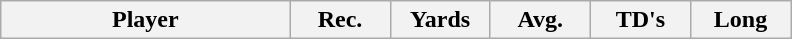<table class="wikitable sortable">
<tr>
<th bgcolor="#DDDDFF" width="26%">Player</th>
<th bgcolor="#DDDDFF" width="9%">Rec.</th>
<th bgcolor="#DDDDFF" width="9%">Yards</th>
<th bgcolor="#DDDDFF" width="9%">Avg.</th>
<th bgcolor="#DDDDFF" width="9%">TD's</th>
<th bgcolor="#DDDDFF" width="9%">Long</th>
</tr>
</table>
